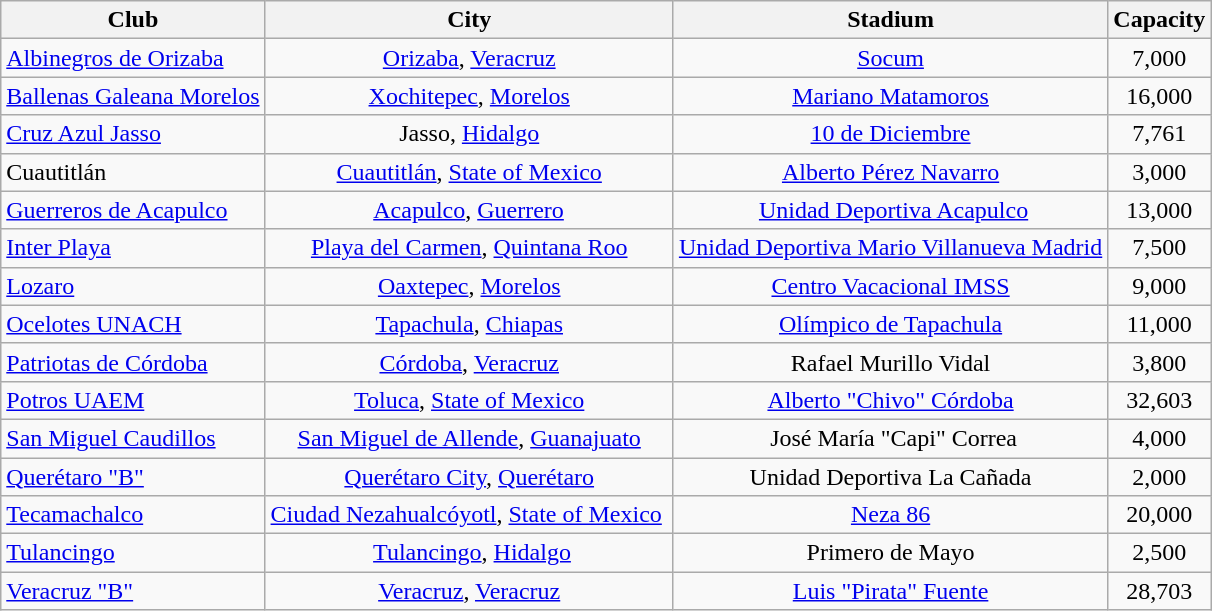<table class="wikitable sortable" style="text-align: center;">
<tr>
<th>Club</th>
<th>City</th>
<th>Stadium</th>
<th>Capacity</th>
</tr>
<tr>
<td align="left"><a href='#'>Albinegros de Orizaba</a></td>
<td><a href='#'>Orizaba</a>, <a href='#'>Veracruz</a></td>
<td><a href='#'>Socum</a></td>
<td>7,000</td>
</tr>
<tr>
<td align="left"><a href='#'>Ballenas Galeana Morelos</a></td>
<td><a href='#'>Xochitepec</a>, <a href='#'>Morelos</a></td>
<td><a href='#'>Mariano Matamoros</a></td>
<td>16,000</td>
</tr>
<tr>
<td align="left"><a href='#'>Cruz Azul Jasso</a></td>
<td>Jasso, <a href='#'>Hidalgo</a></td>
<td><a href='#'>10 de Diciembre</a></td>
<td>7,761</td>
</tr>
<tr>
<td align="left">Cuautitlán</td>
<td><a href='#'>Cuautitlán</a>, <a href='#'>State of Mexico</a></td>
<td><a href='#'>Alberto Pérez Navarro</a></td>
<td>3,000</td>
</tr>
<tr>
<td align="left"><a href='#'>Guerreros de Acapulco</a> </td>
<td> <a href='#'>Acapulco</a>, <a href='#'>Guerrero</a> </td>
<td> <a href='#'>Unidad Deportiva Acapulco</a></td>
<td>13,000</td>
</tr>
<tr>
<td align="left"><a href='#'>Inter Playa</a></td>
<td><a href='#'>Playa del Carmen</a>, <a href='#'>Quintana Roo</a></td>
<td><a href='#'>Unidad Deportiva Mario Villanueva Madrid</a></td>
<td>7,500</td>
</tr>
<tr>
<td align="left"><a href='#'>Lozaro</a> </td>
<td> <a href='#'>Oaxtepec</a>, <a href='#'>Morelos</a> </td>
<td> <a href='#'>Centro Vacacional IMSS</a> </td>
<td>9,000</td>
</tr>
<tr>
<td align="left"><a href='#'>Ocelotes UNACH</a></td>
<td><a href='#'>Tapachula</a>, <a href='#'>Chiapas</a></td>
<td><a href='#'>Olímpico de Tapachula</a></td>
<td>11,000</td>
</tr>
<tr>
<td align="left"><a href='#'>Patriotas de Córdoba</a></td>
<td><a href='#'>Córdoba</a>, <a href='#'>Veracruz</a></td>
<td>Rafael Murillo Vidal</td>
<td>3,800</td>
</tr>
<tr>
<td align="left"><a href='#'>Potros UAEM</a></td>
<td><a href='#'>Toluca</a>, <a href='#'>State of Mexico</a></td>
<td><a href='#'>Alberto "Chivo" Córdoba</a></td>
<td>32,603</td>
</tr>
<tr>
<td align="left"><a href='#'>San Miguel Caudillos</a> </td>
<td> <a href='#'>San Miguel de Allende</a>, <a href='#'>Guanajuato</a> </td>
<td> José María "Capi" Correa</td>
<td>4,000</td>
</tr>
<tr>
<td align="left"><a href='#'>Querétaro "B"</a></td>
<td><a href='#'>Querétaro City</a>, <a href='#'>Querétaro</a></td>
<td>Unidad Deportiva La Cañada</td>
<td>2,000</td>
</tr>
<tr>
<td align="left"><a href='#'>Tecamachalco</a> </td>
<td><a href='#'>Ciudad Nezahualcóyotl</a>, <a href='#'>State of Mexico</a> </td>
<td> <a href='#'>Neza 86</a> </td>
<td>20,000</td>
</tr>
<tr>
<td align="left"><a href='#'>Tulancingo</a> </td>
<td> <a href='#'>Tulancingo</a>, <a href='#'>Hidalgo</a></td>
<td>Primero de Mayo</td>
<td>2,500</td>
</tr>
<tr>
<td align="left"><a href='#'>Veracruz "B"</a></td>
<td><a href='#'>Veracruz</a>, <a href='#'>Veracruz</a></td>
<td><a href='#'>Luis "Pirata" Fuente</a></td>
<td>28,703</td>
</tr>
</table>
